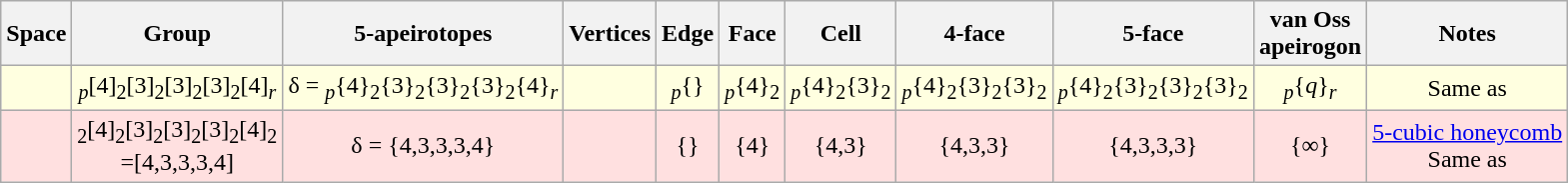<table class=wikitable>
<tr>
<th>Space</th>
<th>Group</th>
<th>5-apeirotopes</th>
<th>Vertices</th>
<th>Edge</th>
<th>Face</th>
<th>Cell</th>
<th>4-face</th>
<th>5-face</th>
<th>van Oss<br>apeirogon</th>
<th>Notes</th>
</tr>
<tr align=center BGCOLOR="#ffffe0">
<td></td>
<td><sub><em>p</em></sub>[4]<sub>2</sub>[3]<sub>2</sub>[3]<sub>2</sub>[3]<sub>2</sub>[4]<sub><em>r</em></sub></td>
<td>δ = <sub><em>p</em></sub>{4}<sub>2</sub>{3}<sub>2</sub>{3}<sub>2</sub>{3}<sub>2</sub>{4}<sub><em>r</em></sub><br></td>
<td></td>
<td><sub><em>p</em></sub>{}</td>
<td><sub><em>p</em></sub>{4}<sub>2</sub></td>
<td><sub><em>p</em></sub>{4}<sub>2</sub>{3}<sub>2</sub></td>
<td><sub><em>p</em></sub>{4}<sub>2</sub>{3}<sub>2</sub>{3}<sub>2</sub></td>
<td><sub><em>p</em></sub>{4}<sub>2</sub>{3}<sub>2</sub>{3}<sub>2</sub>{3}<sub>2</sub></td>
<td><sub><em>p</em></sub>{<em>q</em>}<sub><em>r</em></sub></td>
<td>Same as </td>
</tr>
<tr align=center BGCOLOR="#ffe0e0">
<td></td>
<td><sub>2</sub>[4]<sub>2</sub>[3]<sub>2</sub>[3]<sub>2</sub>[3]<sub>2</sub>[4]<sub>2</sub><br>=[4,3,3,3,4]</td>
<td>δ = {4,3,3,3,4} <br></td>
<td></td>
<td>{}</td>
<td>{4}</td>
<td>{4,3}</td>
<td>{4,3,3}</td>
<td>{4,3,3,3}</td>
<td>{∞}</td>
<td><a href='#'>5-cubic honeycomb</a><br>Same as </td>
</tr>
</table>
